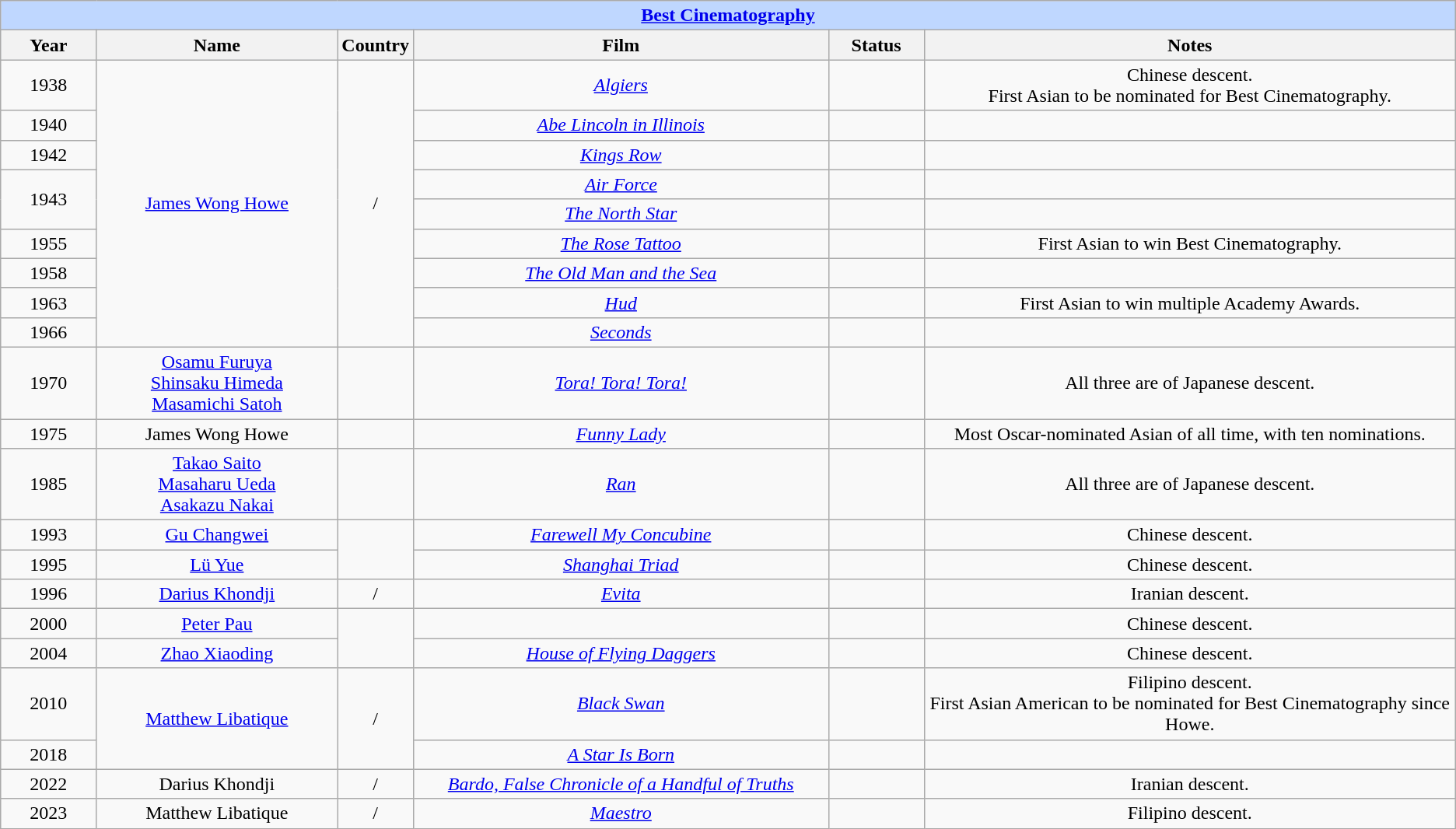<table class="wikitable" style="text-align: center">
<tr style="background:#bfd7ff;">
<td colspan="6" style="text-align:center;"><strong><a href='#'>Best Cinematography</a></strong></td>
</tr>
<tr style="background:#ebf5ff;">
<th style="width:75px;">Year</th>
<th style="width:200px;">Name</th>
<th style="width:50px;">Country</th>
<th style="width:350px;">Film</th>
<th style="width:75px;">Status</th>
<th style="width:450px;">Notes</th>
</tr>
<tr>
<td>1938</td>
<td rowspan=9><a href='#'>James Wong Howe</a></td>
<td rowspan=9>/</td>
<td><em><a href='#'>Algiers</a></em></td>
<td></td>
<td>Chinese descent.<br>First Asian to be nominated for Best Cinematography.</td>
</tr>
<tr>
<td>1940</td>
<td><em><a href='#'>Abe Lincoln in Illinois</a></em></td>
<td></td>
<td></td>
</tr>
<tr>
<td>1942</td>
<td><em><a href='#'>Kings Row</a></em></td>
<td></td>
<td></td>
</tr>
<tr>
<td rowspan="2">1943</td>
<td><em><a href='#'>Air Force</a></em></td>
<td></td>
<td></td>
</tr>
<tr>
<td><em><a href='#'>The North Star</a></em></td>
<td></td>
<td></td>
</tr>
<tr>
<td>1955</td>
<td><em><a href='#'>The Rose Tattoo</a></em></td>
<td></td>
<td>First Asian to win Best Cinematography.</td>
</tr>
<tr>
<td>1958</td>
<td><em><a href='#'>The Old Man and the Sea</a></em></td>
<td></td>
<td></td>
</tr>
<tr>
<td>1963</td>
<td><em><a href='#'>Hud</a></em></td>
<td></td>
<td>First Asian to win multiple Academy Awards.</td>
</tr>
<tr>
<td>1966</td>
<td><em><a href='#'>Seconds</a></em></td>
<td></td>
<td></td>
</tr>
<tr>
<td>1970</td>
<td><a href='#'>Osamu Furuya</a><br><a href='#'>Shinsaku Himeda</a><br><a href='#'>Masamichi Satoh</a></td>
<td></td>
<td><em><a href='#'>Tora! Tora! Tora!</a></em></td>
<td></td>
<td>All three are of Japanese descent.<br></td>
</tr>
<tr>
<td>1975</td>
<td>James Wong Howe</td>
<td><br></td>
<td><em><a href='#'>Funny Lady</a></em></td>
<td></td>
<td>Most Oscar-nominated Asian of all time, with ten nominations.</td>
</tr>
<tr>
<td>1985</td>
<td><a href='#'>Takao Saito</a><br><a href='#'>Masaharu Ueda</a><br><a href='#'>Asakazu Nakai</a></td>
<td></td>
<td><em><a href='#'>Ran</a></em></td>
<td></td>
<td>All three are of Japanese descent.</td>
</tr>
<tr>
<td>1993</td>
<td><a href='#'>Gu Changwei</a></td>
<td rowspan="2"></td>
<td><em><a href='#'>Farewell My Concubine</a></em></td>
<td></td>
<td>Chinese descent.</td>
</tr>
<tr>
<td>1995</td>
<td><a href='#'>Lü Yue</a></td>
<td><em><a href='#'>Shanghai Triad</a></em></td>
<td></td>
<td>Chinese descent.</td>
</tr>
<tr>
<td>1996</td>
<td><a href='#'>Darius Khondji</a></td>
<td>/</td>
<td><em><a href='#'>Evita</a></em></td>
<td></td>
<td>Iranian descent.</td>
</tr>
<tr>
<td>2000</td>
<td><a href='#'>Peter Pau</a></td>
<td rowspan="2"></td>
<td></td>
<td></td>
<td>Chinese descent.</td>
</tr>
<tr>
<td>2004</td>
<td><a href='#'>Zhao Xiaoding</a></td>
<td><em><a href='#'>House of Flying Daggers</a></em></td>
<td></td>
<td>Chinese descent.</td>
</tr>
<tr>
<td>2010</td>
<td rowspan=2><a href='#'>Matthew Libatique</a></td>
<td rowspan=2>/</td>
<td><em><a href='#'>Black Swan</a></em></td>
<td></td>
<td>Filipino descent.<br>First Asian American to be nominated for Best Cinematography since Howe.</td>
</tr>
<tr>
<td>2018</td>
<td><em><a href='#'>A Star Is Born</a></em></td>
<td></td>
<td></td>
</tr>
<tr>
<td>2022</td>
<td>Darius Khondji</td>
<td>/</td>
<td><em><a href='#'>Bardo, False Chronicle of a Handful of Truths</a></em></td>
<td></td>
<td>Iranian descent.</td>
</tr>
<tr>
<td>2023</td>
<td>Matthew Libatique</td>
<td>/</td>
<td><em><a href='#'>Maestro</a></em></td>
<td></td>
<td>Filipino descent.</td>
</tr>
</table>
